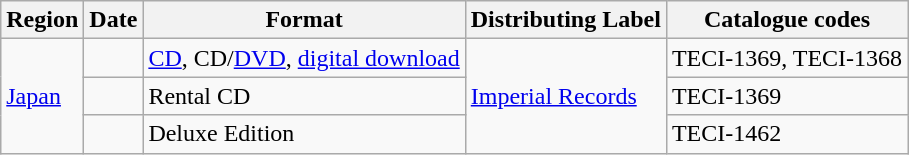<table class="wikitable">
<tr>
<th>Region</th>
<th>Date</th>
<th>Format</th>
<th>Distributing Label</th>
<th>Catalogue codes</th>
</tr>
<tr>
<td rowspan=3><a href='#'>Japan</a></td>
<td></td>
<td><a href='#'>CD</a>, CD/<a href='#'>DVD</a>, <a href='#'>digital download</a></td>
<td rowspan=3><a href='#'>Imperial Records</a></td>
<td>TECI-1369, TECI-1368</td>
</tr>
<tr>
<td></td>
<td>Rental CD</td>
<td>TECI-1369</td>
</tr>
<tr>
<td></td>
<td>Deluxe Edition</td>
<td>TECI-1462</td>
</tr>
</table>
